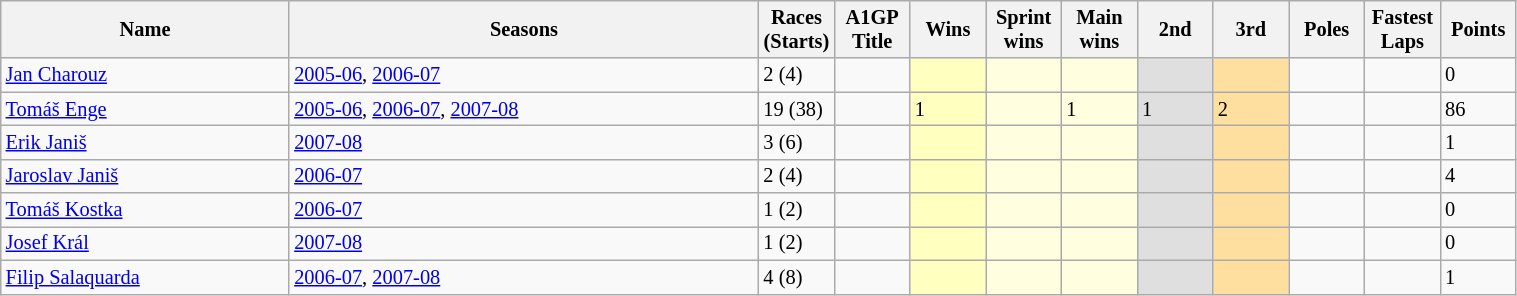<table class="wikitable sortable" style="font-size: 85%" width="80%">
<tr>
<th>Name</th>
<th>Seasons</th>
<th width="5%">Races<br>(Starts)</th>
<th width="5%">A1GP Title</th>
<th width="5%">Wins</th>
<th width="5%">Sprint<br>wins</th>
<th width="5%">Main<br>wins</th>
<th width="5%">2nd</th>
<th width="5%">3rd</th>
<th width="5%">Poles</th>
<th width="5%">Fastest<br>Laps</th>
<th width="5%">Points</th>
</tr>
<tr>
<td><a href='#'>Jan Charouz</a></td>
<td><a href='#'>2005-06</a>, <a href='#'>2006-07</a></td>
<td>2 (4)</td>
<td></td>
<td style="background:#FFFFBF;"></td>
<td style="background:#FFFFDF;"></td>
<td style="background:#FFFFDF;"></td>
<td style="background:#DFDFDF;"></td>
<td style="background:#FFDF9F;"></td>
<td></td>
<td></td>
<td>0</td>
</tr>
<tr>
<td><a href='#'>Tomáš Enge</a></td>
<td><a href='#'>2005-06</a>, <a href='#'>2006-07</a>, <a href='#'>2007-08</a></td>
<td>19 (38)</td>
<td></td>
<td style="background:#FFFFBF;">1</td>
<td style="background:#FFFFDF;"></td>
<td style="background:#FFFFDF;">1</td>
<td style="background:#DFDFDF;">1</td>
<td style="background:#FFDF9F;">2</td>
<td></td>
<td></td>
<td>86</td>
</tr>
<tr>
<td><a href='#'>Erik Janiš</a></td>
<td><a href='#'>2007-08</a></td>
<td>3 (6)</td>
<td></td>
<td style="background:#FFFFBF;"></td>
<td style="background:#FFFFDF;"></td>
<td style="background:#FFFFDF;"></td>
<td style="background:#DFDFDF;"></td>
<td style="background:#FFDF9F;"></td>
<td></td>
<td></td>
<td>1</td>
</tr>
<tr>
<td><a href='#'>Jaroslav Janiš</a></td>
<td><a href='#'>2006-07</a></td>
<td>2 (4)</td>
<td></td>
<td style="background:#FFFFBF;"></td>
<td style="background:#FFFFDF;"></td>
<td style="background:#FFFFDF;"></td>
<td style="background:#DFDFDF;"></td>
<td style="background:#FFDF9F;"></td>
<td></td>
<td></td>
<td>4</td>
</tr>
<tr>
<td><a href='#'>Tomáš Kostka</a></td>
<td><a href='#'>2006-07</a></td>
<td>1 (2)</td>
<td></td>
<td style="background:#FFFFBF;"></td>
<td style="background:#FFFFDF;"></td>
<td style="background:#FFFFDF;"></td>
<td style="background:#DFDFDF;"></td>
<td style="background:#FFDF9F;"></td>
<td></td>
<td></td>
<td>0</td>
</tr>
<tr>
<td><a href='#'>Josef Král</a></td>
<td><a href='#'>2007-08</a></td>
<td>1 (2)</td>
<td></td>
<td style="background:#FFFFBF;"></td>
<td style="background:#FFFFDF;"></td>
<td style="background:#FFFFDF;"></td>
<td style="background:#DFDFDF;"></td>
<td style="background:#FFDF9F;"></td>
<td></td>
<td></td>
<td>0</td>
</tr>
<tr>
<td><a href='#'>Filip Salaquarda</a></td>
<td><a href='#'>2006-07</a>, <a href='#'>2007-08</a></td>
<td>4 (8)</td>
<td></td>
<td style="background:#FFFFBF;"></td>
<td style="background:#FFFFDF;"></td>
<td style="background:#FFFFDF;"></td>
<td style="background:#DFDFDF;"></td>
<td style="background:#FFDF9F;"></td>
<td></td>
<td></td>
<td>1</td>
</tr>
</table>
